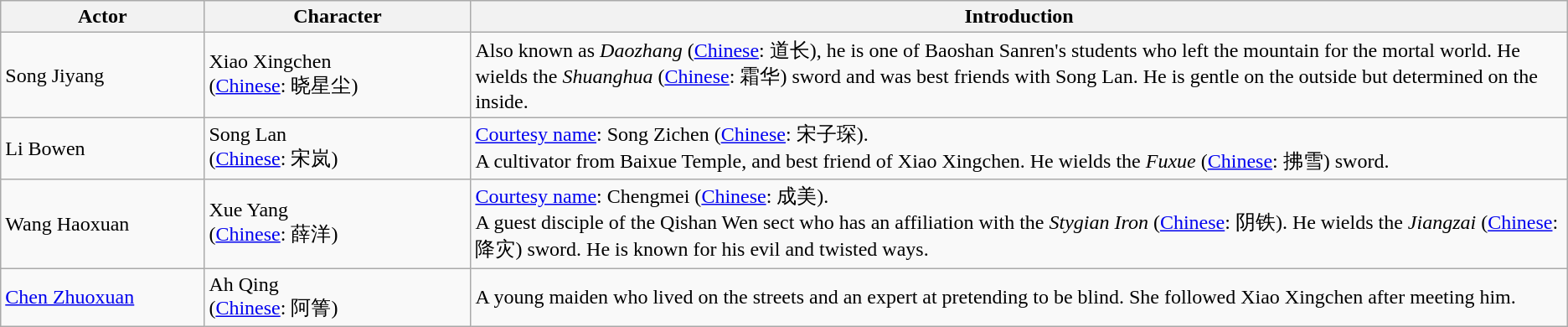<table class="wikitable">
<tr>
<th style="width:13%">Actor</th>
<th style="width:17%">Character</th>
<th>Introduction</th>
</tr>
<tr>
<td>Song Jiyang</td>
<td>Xiao Xingchen <br>(<a href='#'>Chinese</a>: 晓星尘)</td>
<td>Also known as <em>Daozhang</em> (<a href='#'>Chinese</a>: 道长), he is one of Baoshan Sanren's students who left the mountain for the mortal world. He wields the <em>Shuanghua</em> (<a href='#'>Chinese</a>: 霜华) sword and was best friends with Song Lan. He is gentle on the outside but determined on the inside.</td>
</tr>
<tr>
<td>Li Bowen</td>
<td>Song Lan <br>(<a href='#'>Chinese</a>:  宋岚)</td>
<td><a href='#'>Courtesy name</a>: Song Zichen (<a href='#'>Chinese</a>: 宋子琛).<br>A cultivator from Baixue Temple, and best friend of Xiao Xingchen. He wields the <em>Fuxue</em> (<a href='#'>Chinese</a>: 拂雪) sword.</td>
</tr>
<tr>
<td>Wang Haoxuan</td>
<td>Xue Yang <br>(<a href='#'>Chinese</a>:  薛洋)</td>
<td><a href='#'>Courtesy name</a>: Chengmei (<a href='#'>Chinese</a>: 成美).<br>A guest disciple of the Qishan Wen sect who has an affiliation with the <em>Stygian Iron</em> (<a href='#'>Chinese</a>: 阴铁). He wields the <em>Jiangzai</em> (<a href='#'>Chinese</a>: 降灾) sword. He is known for his evil and twisted ways.</td>
</tr>
<tr>
<td><a href='#'>Chen Zhuoxuan</a></td>
<td>Ah Qing <br>(<a href='#'>Chinese</a>: 阿箐)</td>
<td>A young maiden who lived on the streets and an expert at pretending to be blind. She followed Xiao Xingchen after meeting him.</td>
</tr>
</table>
